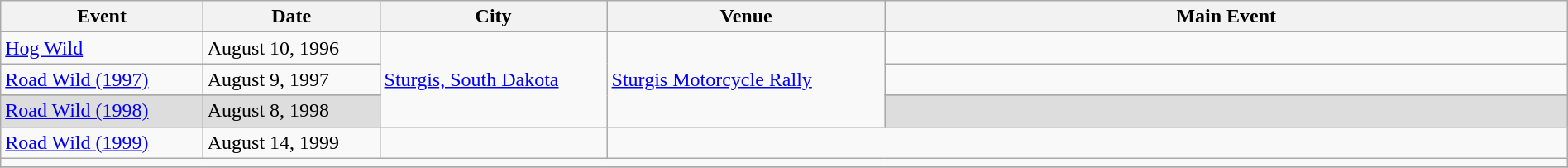<table class="wikitable" align="center" width="100%">
<tr>
<th width="8%">Event</th>
<th width="7%">Date</th>
<th width="9%">City</th>
<th width="11%">Venue</th>
<th width="27%">Main Event</th>
</tr>
<tr>
<td><a href='#'>Hog Wild</a></td>
<td>August 10, 1996</td>
<td rowspan="4"><a href='#'>Sturgis, South Dakota</a></td>
<td rowspan="4"><a href='#'>Sturgis Motorcycle Rally</a></td>
<td></td>
</tr>
<tr>
<td><a href='#'>Road Wild (1997)</a></td>
<td>August 9, 1997</td>
<td></td>
</tr>
<tr>
</tr>
<tr bgcolor="#ddd">
<td><a href='#'>Road Wild (1998)</a></td>
<td>August 8, 1998</td>
<td></td>
</tr>
<tr>
<td><a href='#'>Road Wild (1999)</a></td>
<td>August 14, 1999</td>
<td></td>
</tr>
<tr>
<td colspan="10"></td>
</tr>
<tr>
</tr>
</table>
